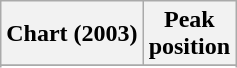<table class="wikitable sortable plainrowheaders" style="text-align:center">
<tr>
<th scope="col">Chart (2003)</th>
<th scope="col">Peak<br>position</th>
</tr>
<tr>
</tr>
<tr>
</tr>
</table>
